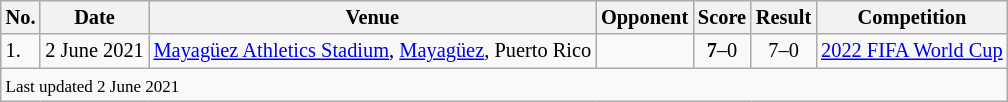<table class="wikitable" style="font-size:85%;">
<tr>
<th>No.</th>
<th>Date</th>
<th>Venue</th>
<th>Opponent</th>
<th>Score</th>
<th>Result</th>
<th>Competition</th>
</tr>
<tr>
<td>1.</td>
<td>2 June 2021</td>
<td><a href='#'>Mayagüez Athletics Stadium</a>, <a href='#'>Mayagüez</a>, Puerto Rico</td>
<td></td>
<td align=center><strong>7</strong>–0</td>
<td align=center>7–0</td>
<td><a href='#'>2022 FIFA World Cup</a></td>
</tr>
<tr>
<td colspan="7"><small>Last updated 2 June 2021</small></td>
</tr>
</table>
